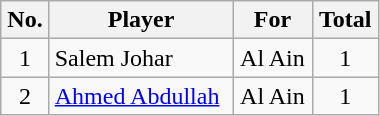<table class="wikitable" style="font-size:100%; width: 20%; text-align: center;">
<tr>
<th>No.</th>
<th>Player</th>
<th>For</th>
<th>Total</th>
</tr>
<tr>
<td>1</td>
<td align=left>  Salem Johar</td>
<td>Al Ain</td>
<td>1</td>
</tr>
<tr>
<td>2</td>
<td align=left> <a href='#'>Ahmed Abdullah</a></td>
<td>Al Ain</td>
<td>1</td>
</tr>
</table>
